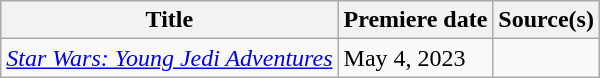<table class="wikitable sortable">
<tr>
<th>Title</th>
<th>Premiere date</th>
<th>Source(s)</th>
</tr>
<tr>
<td><em><a href='#'>Star Wars: Young Jedi Adventures</a></em></td>
<td>May 4, 2023</td>
<td></td>
</tr>
</table>
